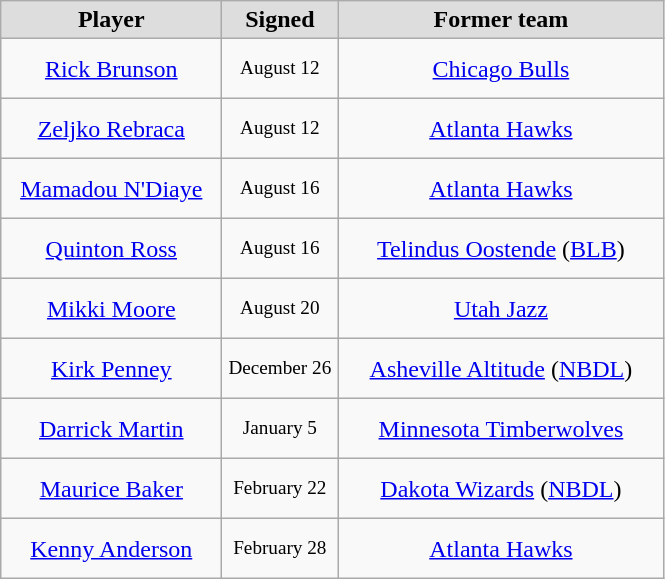<table class="wikitable" style="text-align: center">
<tr align="center" bgcolor="#dddddd">
<td style="width:140px"><strong>Player</strong></td>
<td style="width:70px"><strong>Signed</strong></td>
<td style="width:210px"><strong>Former team</strong></td>
</tr>
<tr style="height:40px">
<td><a href='#'>Rick Brunson</a></td>
<td style="font-size: 80%">August 12</td>
<td><a href='#'>Chicago Bulls</a></td>
</tr>
<tr style="height:40px">
<td><a href='#'>Zeljko Rebraca</a></td>
<td style="font-size: 80%">August 12</td>
<td><a href='#'>Atlanta Hawks</a></td>
</tr>
<tr style="height:40px">
<td><a href='#'>Mamadou N'Diaye</a></td>
<td style="font-size: 80%">August 16</td>
<td><a href='#'>Atlanta Hawks</a></td>
</tr>
<tr style="height:40px">
<td><a href='#'>Quinton Ross</a></td>
<td style="font-size: 80%">August 16</td>
<td><a href='#'>Telindus Oostende</a> (<a href='#'>BLB</a>)</td>
</tr>
<tr style="height:40px">
<td><a href='#'>Mikki Moore</a></td>
<td style="font-size: 80%">August 20</td>
<td><a href='#'>Utah Jazz</a></td>
</tr>
<tr style="height:40px">
<td><a href='#'>Kirk Penney</a></td>
<td style="font-size: 80%">December 26</td>
<td><a href='#'>Asheville Altitude</a> (<a href='#'>NBDL</a>)</td>
</tr>
<tr style="height:40px">
<td><a href='#'>Darrick Martin</a></td>
<td style="font-size: 80%">January 5</td>
<td><a href='#'>Minnesota Timberwolves</a></td>
</tr>
<tr style="height:40px">
<td><a href='#'>Maurice Baker</a></td>
<td style="font-size: 80%">February 22</td>
<td><a href='#'>Dakota Wizards</a> (<a href='#'>NBDL</a>)</td>
</tr>
<tr style="height:40px">
<td><a href='#'>Kenny Anderson</a></td>
<td style="font-size: 80%">February 28</td>
<td><a href='#'>Atlanta Hawks</a></td>
</tr>
</table>
